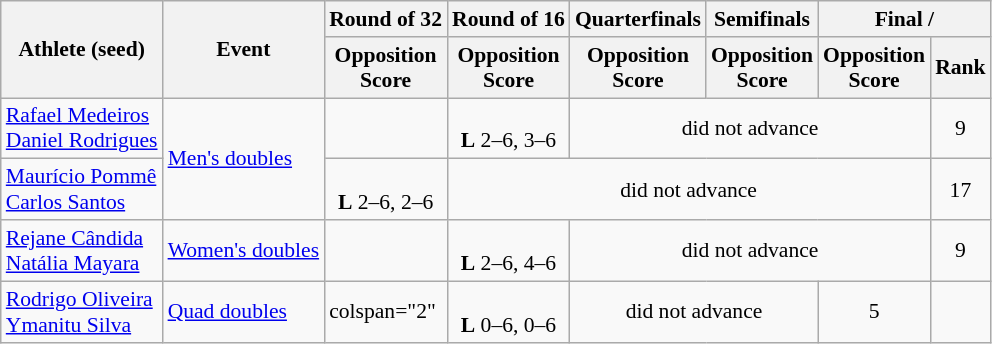<table class=wikitable style="font-size:90%">
<tr>
<th rowspan="2">Athlete (seed)</th>
<th rowspan="2">Event</th>
<th>Round of 32</th>
<th>Round of 16</th>
<th>Quarterfinals</th>
<th>Semifinals</th>
<th colspan="2">Final / </th>
</tr>
<tr>
<th>Opposition<br>Score</th>
<th>Opposition<br>Score</th>
<th>Opposition<br>Score</th>
<th>Opposition<br>Score</th>
<th>Opposition<br>Score</th>
<th>Rank</th>
</tr>
<tr>
<td><a href='#'>Rafael Medeiros</a><br><a href='#'>Daniel Rodrigues</a></td>
<td rowspan="2"><a href='#'>Men's doubles</a></td>
<td></td>
<td align="center"><br><strong>L</strong> 2–6, 3–6</td>
<td align="center" colspan=3>did not advance</td>
<td align="center">9</td>
</tr>
<tr>
<td><a href='#'>Maurício Pommê</a><br><a href='#'>Carlos Santos</a></td>
<td align="center"><br><strong>L</strong> 2–6, 2–6</td>
<td align="center" colspan=4>did not advance</td>
<td align="center">17</td>
</tr>
<tr>
<td><a href='#'>Rejane Cândida</a><br><a href='#'>Natália Mayara</a></td>
<td><a href='#'>Women's doubles</a></td>
<td></td>
<td align="center"><br><strong>L</strong> 2–6, 4–6</td>
<td align="center" colspan=3>did not advance</td>
<td align="center">9</td>
</tr>
<tr>
<td><a href='#'>Rodrigo Oliveira</a><br><a href='#'>Ymanitu Silva</a></td>
<td><a href='#'>Quad doubles</a></td>
<td>colspan="2" </td>
<td align="center"><br><strong>L</strong> 0–6, 0–6</td>
<td align="center" colspan=2>did not advance</td>
<td align="center">5</td>
</tr>
</table>
